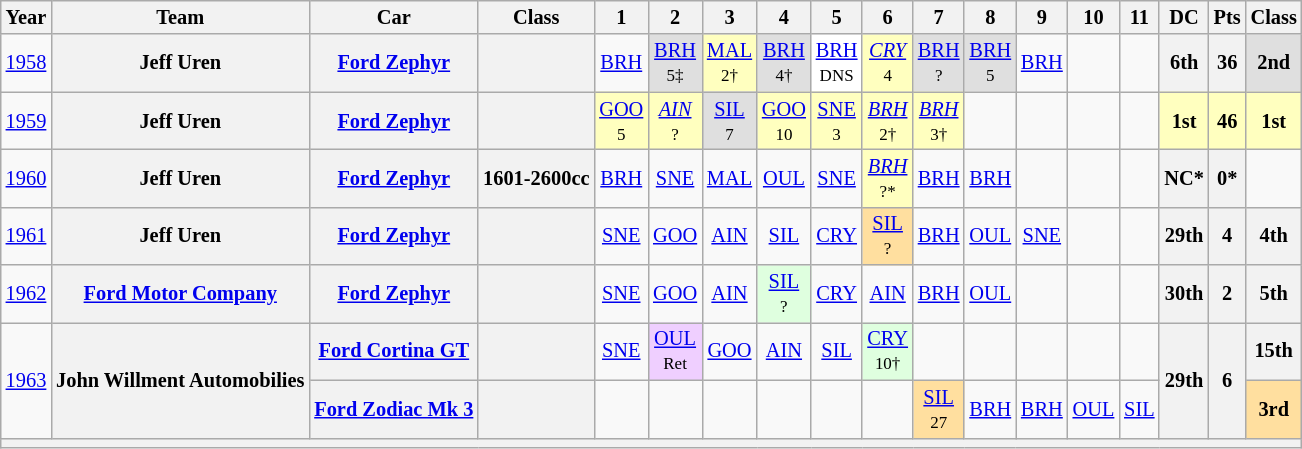<table class="wikitable" style="text-align:center; font-size:85%">
<tr>
<th>Year</th>
<th>Team</th>
<th>Car</th>
<th>Class</th>
<th>1</th>
<th>2</th>
<th>3</th>
<th>4</th>
<th>5</th>
<th>6</th>
<th>7</th>
<th>8</th>
<th>9</th>
<th>10</th>
<th>11</th>
<th>DC</th>
<th>Pts</th>
<th>Class</th>
</tr>
<tr>
<td><a href='#'>1958</a></td>
<th>Jeff Uren</th>
<th><a href='#'>Ford Zephyr</a></th>
<th><span></span></th>
<td><a href='#'>BRH</a></td>
<td style="background:#DFDFDF;"><a href='#'>BRH</a><br><small>5‡</small></td>
<td style="background:#FFFFBF;"><a href='#'>MAL</a><br><small>2†</small></td>
<td style="background:#DFDFDF;"><a href='#'>BRH</a><br><small>4†</small></td>
<td style="background:#FFFFFF;"><a href='#'>BRH</a><br><small>DNS</small></td>
<td style="background:#FFFFBF;"><em><a href='#'>CRY</a></em><br><small>4</small></td>
<td style="background:#DFDFDF;"><a href='#'>BRH</a><br><small>?</small></td>
<td style="background:#DFDFDF;"><a href='#'>BRH</a><br><small>5</small></td>
<td><a href='#'>BRH</a></td>
<td></td>
<td></td>
<th>6th</th>
<th>36</th>
<td style="background:#DFDFDF;"><strong>2nd</strong></td>
</tr>
<tr>
<td><a href='#'>1959</a></td>
<th>Jeff Uren</th>
<th><a href='#'>Ford Zephyr</a></th>
<th><span></span></th>
<td style="background:#FFFFBF;"><a href='#'>GOO</a><br><small>5</small></td>
<td style="background:#FFFFBF;"><em><a href='#'>AIN</a></em><br><small>?</small></td>
<td style="background:#DFDFDF;"><a href='#'>SIL</a><br><small>7</small></td>
<td style="background:#FFFFBF;"><a href='#'>GOO</a><br><small>10</small></td>
<td style="background:#FFFFBF;"><a href='#'>SNE</a><br><small>3</small></td>
<td style="background:#FFFFBF;"><em><a href='#'>BRH</a></em><br><small>2†</small></td>
<td style="background:#FFFFBF;"><em><a href='#'>BRH</a></em><br><small>3†</small></td>
<td></td>
<td></td>
<td></td>
<td></td>
<td style="background:#FFFFBF;"><strong>1st</strong></td>
<td style="background:#FFFFBF;"><strong>46</strong></td>
<td style="background:#FFFFBF;"><strong>1st</strong></td>
</tr>
<tr>
<td><a href='#'>1960</a></td>
<th>Jeff Uren</th>
<th><a href='#'>Ford Zephyr</a></th>
<th><span>1601-2600cc</span></th>
<td><a href='#'>BRH</a></td>
<td><a href='#'>SNE</a></td>
<td><a href='#'>MAL</a></td>
<td><a href='#'>OUL</a></td>
<td><a href='#'>SNE</a></td>
<td style="background:#FFFFBF;"><em><a href='#'>BRH</a></em><br><small>?*</small></td>
<td><a href='#'>BRH</a></td>
<td><a href='#'>BRH</a></td>
<td></td>
<td></td>
<td></td>
<th>NC*</th>
<th>0*</th>
<td></td>
</tr>
<tr>
<td><a href='#'>1961</a></td>
<th>Jeff Uren</th>
<th><a href='#'>Ford Zephyr</a></th>
<th><span></span></th>
<td><a href='#'>SNE</a></td>
<td><a href='#'>GOO</a></td>
<td><a href='#'>AIN</a></td>
<td><a href='#'>SIL</a></td>
<td><a href='#'>CRY</a></td>
<td style="background:#FFDF9F;"><a href='#'>SIL</a><br><small>?</small></td>
<td><a href='#'>BRH</a></td>
<td><a href='#'>OUL</a></td>
<td><a href='#'>SNE</a></td>
<td></td>
<td></td>
<th>29th</th>
<th>4</th>
<th>4th</th>
</tr>
<tr>
<td><a href='#'>1962</a></td>
<th><a href='#'>Ford Motor Company</a></th>
<th><a href='#'>Ford Zephyr</a></th>
<th><span></span></th>
<td><a href='#'>SNE</a></td>
<td><a href='#'>GOO</a></td>
<td><a href='#'>AIN</a></td>
<td style="background:#DFFFDF;"><a href='#'>SIL</a><br><small>?</small></td>
<td><a href='#'>CRY</a></td>
<td><a href='#'>AIN</a></td>
<td><a href='#'>BRH</a></td>
<td><a href='#'>OUL</a></td>
<td></td>
<td></td>
<td></td>
<th>30th</th>
<th>2</th>
<th>5th</th>
</tr>
<tr>
<td rowspan=2><a href='#'>1963</a></td>
<th rowspan=2>John Willment Automobilies</th>
<th><a href='#'>Ford Cortina GT</a></th>
<th><span></span></th>
<td><a href='#'>SNE</a></td>
<td style="background:#EFCFFF;"><a href='#'>OUL</a><br><small>Ret</small></td>
<td><a href='#'>GOO</a></td>
<td><a href='#'>AIN</a></td>
<td><a href='#'>SIL</a></td>
<td style="background:#DFFFDF;"><a href='#'>CRY</a><br><small>10†</small></td>
<td></td>
<td></td>
<td></td>
<td></td>
<td></td>
<th rowspan=2>29th</th>
<th rowspan=2>6</th>
<th>15th</th>
</tr>
<tr>
<th><a href='#'>Ford Zodiac Mk 3</a></th>
<th><span></span></th>
<td></td>
<td></td>
<td></td>
<td></td>
<td></td>
<td></td>
<td style="background:#FFDF9F;"><a href='#'>SIL</a><br><small>27</small></td>
<td><a href='#'>BRH</a></td>
<td><a href='#'>BRH</a></td>
<td><a href='#'>OUL</a></td>
<td><a href='#'>SIL</a></td>
<td style="background:#FFDF9F;"><strong>3rd</strong></td>
</tr>
<tr>
<th colspan="18"></th>
</tr>
</table>
